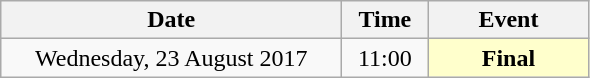<table class = "wikitable" style="text-align:center;">
<tr>
<th width="220">Date</th>
<th width="50">Time</th>
<th width="100">Event</th>
</tr>
<tr>
<td>Wednesday, 23 August 2017</td>
<td>11:00</td>
<td bgcolor="ffffcc"><strong>Final</strong></td>
</tr>
</table>
